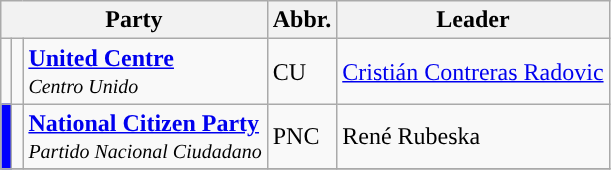<table class="wikitable" style="font-size:100%">
<tr>
<th colspan=3>Party</th>
<th>Abbr.</th>
<th>Leader</th>
</tr>
<tr>
<td style="background-color: "></td>
<td></td>
<td><strong><a href='#'>United Centre</a></strong><br><small><em>Centro Unido</em></small></td>
<td>CU</td>
<td><a href='#'>Cristián Contreras Radovic</a></td>
</tr>
<tr>
<td style="background-color: #0000FE"></td>
<td></td>
<td><strong><a href='#'>National Citizen Party</a></strong><br><small><em>Partido Nacional Ciudadano</em></small></td>
<td>PNC</td>
<td>René Rubeska</td>
</tr>
<tr>
</tr>
</table>
